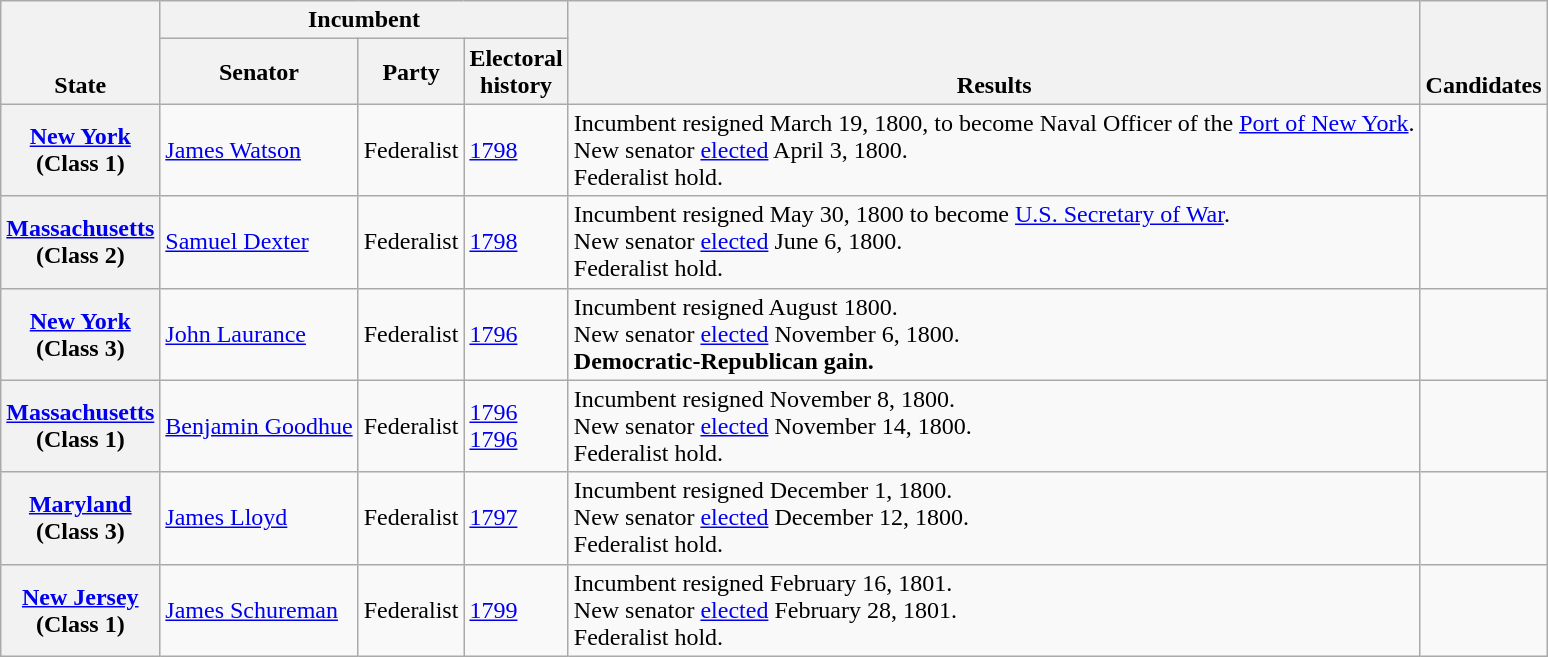<table class=wikitable>
<tr valign=bottom>
<th rowspan=2>State</th>
<th colspan=3>Incumbent</th>
<th rowspan=2>Results</th>
<th rowspan=2>Candidates</th>
</tr>
<tr>
<th>Senator</th>
<th>Party</th>
<th>Electoral<br>history</th>
</tr>
<tr>
<th><a href='#'>New York</a><br>(Class 1)</th>
<td><a href='#'>James Watson</a></td>
<td>Federalist</td>
<td><a href='#'>1798 </a></td>
<td>Incumbent resigned March 19, 1800, to become Naval Officer of the <a href='#'>Port of New York</a>.<br>New senator <a href='#'>elected</a> April 3, 1800.<br>Federalist hold.</td>
<td nowrap></td>
</tr>
<tr>
<th><a href='#'>Massachusetts</a><br>(Class 2)</th>
<td><a href='#'>Samuel Dexter</a></td>
<td>Federalist</td>
<td><a href='#'>1798</a></td>
<td>Incumbent resigned May 30, 1800 to become <a href='#'>U.S. Secretary of War</a>.<br>New senator <a href='#'>elected</a> June 6, 1800.<br>Federalist hold.</td>
<td nowrap></td>
</tr>
<tr>
<th><a href='#'>New York</a><br>(Class 3)</th>
<td><a href='#'>John Laurance</a></td>
<td>Federalist</td>
<td><a href='#'>1796 </a></td>
<td>Incumbent resigned August 1800.<br>New senator <a href='#'>elected</a> November 6, 1800.<br><strong>Democratic-Republican gain.</strong></td>
<td nowrap></td>
</tr>
<tr>
<th><a href='#'>Massachusetts</a><br>(Class 1)</th>
<td><a href='#'>Benjamin Goodhue</a></td>
<td>Federalist</td>
<td><a href='#'>1796 </a><br><a href='#'>1796</a></td>
<td>Incumbent resigned November 8, 1800.<br>New senator <a href='#'>elected</a> November 14, 1800.<br>Federalist hold.</td>
<td nowrap></td>
</tr>
<tr>
<th><a href='#'>Maryland</a><br>(Class 3)</th>
<td><a href='#'>James Lloyd</a></td>
<td>Federalist</td>
<td><a href='#'>1797 </a></td>
<td>Incumbent resigned December 1, 1800.<br>New senator <a href='#'>elected</a> December 12, 1800.<br>Federalist hold.</td>
<td nowrap></td>
</tr>
<tr>
<th><a href='#'>New Jersey</a><br>(Class 1)</th>
<td><a href='#'>James Schureman</a></td>
<td>Federalist</td>
<td><a href='#'>1799 </a></td>
<td>Incumbent resigned February 16, 1801.<br>New senator <a href='#'>elected</a> February 28, 1801.<br>Federalist hold.</td>
<td nowrap></td>
</tr>
</table>
